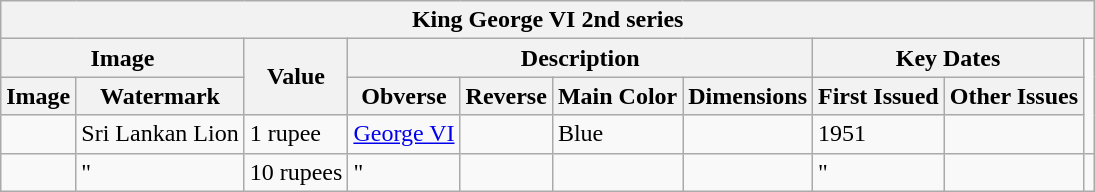<table class="wikitable" style="font-size: 100%">
<tr>
<th colspan="10">King George VI 2nd series</th>
</tr>
<tr>
<th colspan="2">Image</th>
<th rowspan="2">Value</th>
<th colspan="4">Description</th>
<th colspan="2">Key Dates</th>
</tr>
<tr>
<th>Image</th>
<th>Watermark</th>
<th>Obverse</th>
<th>Reverse</th>
<th>Main Color</th>
<th>Dimensions</th>
<th>First Issued</th>
<th>Other Issues</th>
</tr>
<tr>
<td></td>
<td>Sri Lankan Lion</td>
<td>1 rupee</td>
<td><a href='#'>George VI</a></td>
<td></td>
<td>Blue</td>
<td></td>
<td>1951</td>
<td></td>
</tr>
<tr>
<td></td>
<td>"</td>
<td>10 rupees</td>
<td>"</td>
<td></td>
<td></td>
<td></td>
<td>"</td>
<td></td>
<td></td>
</tr>
</table>
